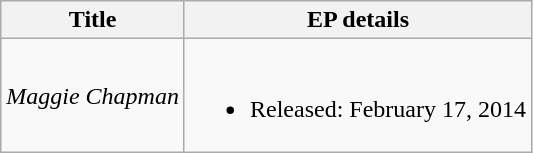<table class="wikitable plainrowheaders" style="text-align:center;">
<tr>
<th>Title</th>
<th>EP details</th>
</tr>
<tr>
<td><em>Maggie Chapman</em></td>
<td><br><ul><li>Released: February 17, 2014</li></ul></td>
</tr>
</table>
